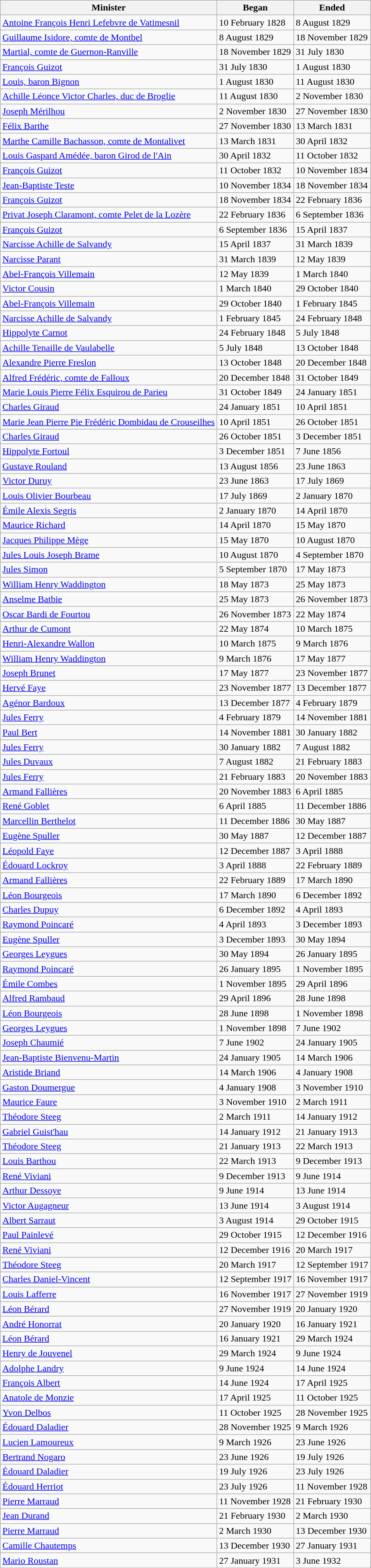<table class="wikitable">
<tr>
<th>Minister</th>
<th>Began</th>
<th>Ended</th>
</tr>
<tr>
<td><a href='#'>Antoine François Henri Lefebvre de Vatimesnil</a></td>
<td>10 February 1828</td>
<td>8 August 1829</td>
</tr>
<tr>
<td><a href='#'>Guillaume Isidore, comte de Montbel</a></td>
<td>8 August 1829</td>
<td>18 November 1829</td>
</tr>
<tr>
<td><a href='#'>Martial, comte de Guernon-Ranville</a></td>
<td>18 November 1829</td>
<td>31 July 1830</td>
</tr>
<tr>
<td><a href='#'>François Guizot</a></td>
<td>31 July 1830</td>
<td>1 August 1830</td>
</tr>
<tr>
<td><a href='#'>Louis, baron Bignon</a></td>
<td>1 August 1830</td>
<td>11 August 1830</td>
</tr>
<tr>
<td><a href='#'>Achille Léonce Victor Charles, duc de Broglie</a></td>
<td>11 August 1830</td>
<td>2 November 1830</td>
</tr>
<tr>
<td><a href='#'>Joseph Mérilhou</a></td>
<td>2 November 1830</td>
<td>27 November 1830</td>
</tr>
<tr>
<td><a href='#'>Félix Barthe</a></td>
<td>27 November 1830</td>
<td>13 March 1831</td>
</tr>
<tr>
<td><a href='#'>Marthe Camille Bachasson, comte de Montalivet</a></td>
<td>13 March 1831</td>
<td>30 April 1832</td>
</tr>
<tr>
<td><a href='#'>Louis Gaspard Amédée, baron Girod de l'Ain</a></td>
<td>30 April 1832</td>
<td>11 October 1832</td>
</tr>
<tr>
<td><a href='#'>François Guizot</a></td>
<td>11 October 1832</td>
<td>10 November 1834</td>
</tr>
<tr>
<td><a href='#'>Jean-Baptiste Teste</a></td>
<td>10 November 1834</td>
<td>18 November 1834</td>
</tr>
<tr>
<td><a href='#'>François Guizot</a></td>
<td>18 November 1834</td>
<td>22 February 1836</td>
</tr>
<tr>
<td><a href='#'>Privat Joseph Claramont, comte Pelet de la Lozère</a></td>
<td>22 February 1836</td>
<td>6 September 1836</td>
</tr>
<tr>
<td><a href='#'>François Guizot</a></td>
<td>6 September 1836</td>
<td>15 April 1837</td>
</tr>
<tr>
<td><a href='#'>Narcisse Achille de Salvandy</a></td>
<td>15 April 1837</td>
<td>31 March 1839</td>
</tr>
<tr>
<td><a href='#'>Narcisse Parant</a></td>
<td>31 March 1839</td>
<td>12 May 1839</td>
</tr>
<tr>
<td><a href='#'>Abel-François Villemain</a></td>
<td>12 May 1839</td>
<td>1 March 1840</td>
</tr>
<tr>
<td><a href='#'>Victor Cousin</a></td>
<td>1 March 1840</td>
<td>29 October 1840</td>
</tr>
<tr>
<td><a href='#'>Abel-François Villemain</a></td>
<td>29 October 1840</td>
<td>1 February 1845</td>
</tr>
<tr>
<td><a href='#'>Narcisse Achille de Salvandy</a></td>
<td>1 February 1845</td>
<td>24 February 1848</td>
</tr>
<tr>
<td><a href='#'>Hippolyte Carnot</a></td>
<td>24 February 1848</td>
<td>5 July 1848</td>
</tr>
<tr>
<td><a href='#'>Achille Tenaille de Vaulabelle</a></td>
<td>5 July 1848</td>
<td>13 October 1848</td>
</tr>
<tr>
<td><a href='#'>Alexandre Pierre Freslon</a></td>
<td>13 October 1848</td>
<td>20 December 1848</td>
</tr>
<tr>
<td><a href='#'>Alfred Frédéric, comte de Falloux</a></td>
<td>20 December 1848</td>
<td>31 October 1849</td>
</tr>
<tr>
<td><a href='#'>Marie Louis Pierre Félix Esquirou de Parieu</a></td>
<td>31 October 1849</td>
<td>24 January 1851</td>
</tr>
<tr>
<td><a href='#'>Charles Giraud</a></td>
<td>24 January 1851</td>
<td>10 April 1851</td>
</tr>
<tr>
<td><a href='#'>Marie Jean Pierre Pie Frédéric Dombidau de Crouseilhes</a></td>
<td>10 April 1851</td>
<td>26 October 1851</td>
</tr>
<tr>
<td><a href='#'>Charles Giraud</a></td>
<td>26 October 1851</td>
<td>3 December 1851</td>
</tr>
<tr>
<td><a href='#'>Hippolyte Fortoul</a></td>
<td>3 December 1851</td>
<td>7 June 1856</td>
</tr>
<tr>
<td><a href='#'>Gustave Rouland</a></td>
<td>13 August 1856</td>
<td>23 June 1863</td>
</tr>
<tr>
<td><a href='#'>Victor Duruy</a></td>
<td>23 June 1863</td>
<td>17 July 1869</td>
</tr>
<tr>
<td><a href='#'>Louis Olivier Bourbeau</a></td>
<td>17 July 1869</td>
<td>2 January 1870</td>
</tr>
<tr>
<td><a href='#'>Émile Alexis Segris</a></td>
<td>2 January 1870</td>
<td>14 April 1870</td>
</tr>
<tr>
<td><a href='#'>Maurice Richard</a></td>
<td>14 April 1870</td>
<td>15 May 1870</td>
</tr>
<tr>
<td><a href='#'>Jacques Philippe Mège</a></td>
<td>15 May 1870</td>
<td>10 August 1870</td>
</tr>
<tr>
<td><a href='#'>Jules Louis Joseph Brame</a></td>
<td>10 August 1870</td>
<td>4 September 1870</td>
</tr>
<tr>
<td><a href='#'>Jules Simon</a></td>
<td>5 September 1870</td>
<td>17 May 1873</td>
</tr>
<tr>
<td><a href='#'>William Henry Waddington</a></td>
<td>18 May 1873</td>
<td>25 May 1873</td>
</tr>
<tr>
<td><a href='#'>Anselme Batbie</a></td>
<td>25 May 1873</td>
<td>26 November 1873</td>
</tr>
<tr>
<td><a href='#'>Oscar Bardi de Fourtou</a></td>
<td>26 November 1873</td>
<td>22 May 1874</td>
</tr>
<tr>
<td><a href='#'>Arthur de Cumont</a></td>
<td>22 May 1874</td>
<td>10 March 1875</td>
</tr>
<tr>
<td><a href='#'>Henri-Alexandre Wallon</a></td>
<td>10 March 1875</td>
<td>9 March 1876</td>
</tr>
<tr>
<td><a href='#'>William Henry Waddington</a></td>
<td>9 March 1876</td>
<td>17 May 1877</td>
</tr>
<tr>
<td><a href='#'>Joseph Brunet</a></td>
<td>17 May 1877</td>
<td>23 November 1877</td>
</tr>
<tr>
<td><a href='#'>Hervé Faye</a></td>
<td>23 November 1877</td>
<td>13 December 1877</td>
</tr>
<tr>
<td><a href='#'>Agénor Bardoux</a></td>
<td>13 December 1877</td>
<td>4 February 1879</td>
</tr>
<tr>
<td><a href='#'>Jules Ferry</a></td>
<td>4 February 1879</td>
<td>14 November 1881</td>
</tr>
<tr>
<td><a href='#'>Paul Bert</a></td>
<td>14 November 1881</td>
<td>30 January 1882</td>
</tr>
<tr>
<td><a href='#'>Jules Ferry</a></td>
<td>30 January 1882</td>
<td>7 August 1882</td>
</tr>
<tr>
<td><a href='#'>Jules Duvaux</a></td>
<td>7 August 1882</td>
<td>21 February 1883</td>
</tr>
<tr>
<td><a href='#'>Jules Ferry</a></td>
<td>21 February 1883</td>
<td>20 November 1883</td>
</tr>
<tr>
<td><a href='#'>Armand Fallières</a></td>
<td>20 November 1883</td>
<td>6 April 1885</td>
</tr>
<tr>
<td><a href='#'>René Goblet</a></td>
<td>6 April 1885</td>
<td>11 December 1886</td>
</tr>
<tr>
<td><a href='#'>Marcellin Berthelot</a></td>
<td>11 December 1886</td>
<td>30 May 1887</td>
</tr>
<tr>
<td><a href='#'>Eugène Spuller</a></td>
<td>30 May 1887</td>
<td>12 December 1887</td>
</tr>
<tr>
<td><a href='#'>Léopold Faye</a></td>
<td>12 December 1887</td>
<td>3 April 1888</td>
</tr>
<tr>
<td><a href='#'>Édouard Lockroy</a></td>
<td>3 April 1888</td>
<td>22 February 1889</td>
</tr>
<tr>
<td><a href='#'>Armand Fallières</a></td>
<td>22 February 1889</td>
<td>17 March 1890</td>
</tr>
<tr>
<td><a href='#'>Léon Bourgeois</a></td>
<td>17 March 1890</td>
<td>6 December 1892</td>
</tr>
<tr>
<td><a href='#'>Charles Dupuy</a></td>
<td>6 December 1892</td>
<td>4 April 1893</td>
</tr>
<tr>
<td><a href='#'>Raymond Poincaré</a></td>
<td>4 April 1893</td>
<td>3 December 1893</td>
</tr>
<tr>
<td><a href='#'>Eugène Spuller</a></td>
<td>3 December 1893</td>
<td>30 May 1894</td>
</tr>
<tr>
<td><a href='#'>Georges Leygues</a></td>
<td>30 May 1894</td>
<td>26 January 1895</td>
</tr>
<tr>
<td><a href='#'>Raymond Poincaré</a></td>
<td>26 January 1895</td>
<td>1 November 1895</td>
</tr>
<tr>
<td><a href='#'>Émile Combes</a></td>
<td>1 November 1895</td>
<td>29 April 1896</td>
</tr>
<tr>
<td><a href='#'>Alfred Rambaud</a></td>
<td>29 April 1896</td>
<td>28 June 1898</td>
</tr>
<tr>
<td><a href='#'>Léon Bourgeois</a></td>
<td>28 June 1898</td>
<td>1 November 1898</td>
</tr>
<tr>
<td><a href='#'>Georges Leygues</a></td>
<td>1 November 1898</td>
<td>7 June 1902</td>
</tr>
<tr>
<td><a href='#'>Joseph Chaumié</a></td>
<td>7 June 1902</td>
<td>24 January 1905</td>
</tr>
<tr>
<td><a href='#'>Jean-Baptiste Bienvenu-Martin</a></td>
<td>24 January 1905</td>
<td>14 March 1906</td>
</tr>
<tr>
<td><a href='#'>Aristide Briand</a></td>
<td>14 March 1906</td>
<td>4 January 1908</td>
</tr>
<tr>
<td><a href='#'>Gaston Doumergue</a></td>
<td>4 January 1908</td>
<td>3 November 1910</td>
</tr>
<tr>
<td><a href='#'>Maurice Faure</a></td>
<td>3 November 1910</td>
<td>2 March 1911</td>
</tr>
<tr>
<td><a href='#'>Théodore Steeg</a></td>
<td>2 March 1911</td>
<td>14 January 1912</td>
</tr>
<tr>
<td><a href='#'>Gabriel Guist'hau</a></td>
<td>14 January 1912</td>
<td>21 January 1913</td>
</tr>
<tr>
<td><a href='#'>Théodore Steeg</a></td>
<td>21 January 1913</td>
<td>22 March 1913</td>
</tr>
<tr>
<td><a href='#'>Louis Barthou</a></td>
<td>22 March 1913</td>
<td>9 December 1913</td>
</tr>
<tr>
<td><a href='#'>René Viviani</a></td>
<td>9 December 1913</td>
<td>9 June 1914</td>
</tr>
<tr>
<td><a href='#'>Arthur Dessoye</a></td>
<td>9 June 1914</td>
<td>13 June 1914</td>
</tr>
<tr>
<td><a href='#'>Victor Augagneur</a></td>
<td>13 June 1914</td>
<td>3 August 1914</td>
</tr>
<tr>
<td><a href='#'>Albert Sarraut</a></td>
<td>3 August 1914</td>
<td>29 October 1915</td>
</tr>
<tr>
<td><a href='#'>Paul Painlevé</a></td>
<td>29 October 1915</td>
<td>12 December 1916</td>
</tr>
<tr>
<td><a href='#'>René Viviani</a></td>
<td>12 December 1916</td>
<td>20 March 1917</td>
</tr>
<tr>
<td><a href='#'>Théodore Steeg</a></td>
<td>20 March 1917</td>
<td>12 September 1917</td>
</tr>
<tr>
<td><a href='#'>Charles Daniel-Vincent</a></td>
<td>12 September 1917</td>
<td>16 November 1917</td>
</tr>
<tr>
<td><a href='#'>Louis Lafferre</a></td>
<td>16 November 1917</td>
<td>27 November 1919</td>
</tr>
<tr>
<td><a href='#'>Léon Bérard</a></td>
<td>27 November 1919</td>
<td>20 January 1920</td>
</tr>
<tr>
<td><a href='#'>André Honorrat</a></td>
<td>20 January 1920</td>
<td>16 January 1921</td>
</tr>
<tr>
<td><a href='#'>Léon Bérard</a></td>
<td>16 January 1921</td>
<td>29 March 1924</td>
</tr>
<tr>
<td><a href='#'>Henry de Jouvenel</a></td>
<td>29 March 1924</td>
<td>9 June 1924</td>
</tr>
<tr>
<td><a href='#'>Adolphe Landry</a></td>
<td>9 June 1924</td>
<td>14 June 1924</td>
</tr>
<tr>
<td><a href='#'>François Albert</a></td>
<td>14 June 1924</td>
<td>17 April 1925</td>
</tr>
<tr>
<td><a href='#'>Anatole de Monzie</a></td>
<td>17 April 1925</td>
<td>11 October 1925</td>
</tr>
<tr>
<td><a href='#'>Yvon Delbos</a></td>
<td>11 October 1925</td>
<td>28 November 1925</td>
</tr>
<tr>
<td><a href='#'>Édouard Daladier</a></td>
<td>28 November 1925</td>
<td>9 March 1926</td>
</tr>
<tr>
<td><a href='#'>Lucien Lamoureux</a></td>
<td>9 March 1926</td>
<td>23 June 1926</td>
</tr>
<tr>
<td><a href='#'>Bertrand Nogaro</a></td>
<td>23 June 1926</td>
<td>19 July 1926</td>
</tr>
<tr>
<td><a href='#'>Édouard Daladier</a></td>
<td>19 July 1926</td>
<td>23 July 1926</td>
</tr>
<tr>
<td><a href='#'>Édouard Herriot</a></td>
<td>23 July 1926</td>
<td>11 November 1928</td>
</tr>
<tr>
<td><a href='#'>Pierre Marraud</a></td>
<td>11 November 1928</td>
<td>21 February 1930</td>
</tr>
<tr>
<td><a href='#'>Jean Durand</a></td>
<td>21 February 1930</td>
<td>2 March 1930</td>
</tr>
<tr>
<td><a href='#'>Pierre Marraud</a></td>
<td>2 March 1930</td>
<td>13 December 1930</td>
</tr>
<tr>
<td><a href='#'>Camille Chautemps</a></td>
<td>13 December 1930</td>
<td>27 January 1931</td>
</tr>
<tr>
<td><a href='#'>Mario Roustan</a></td>
<td>27 January 1931</td>
<td>3 June 1932</td>
</tr>
</table>
